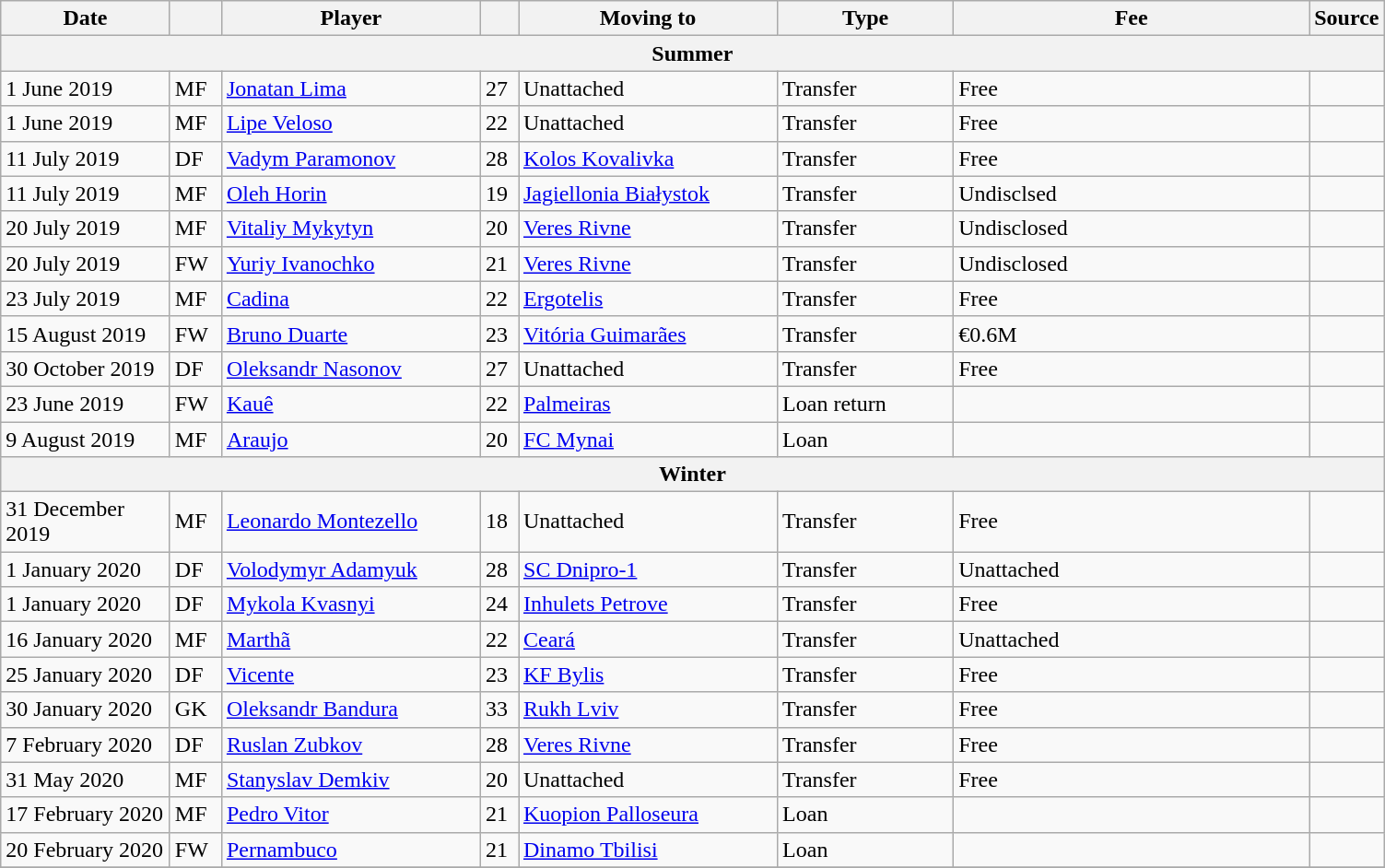<table class="wikitable sortable">
<tr>
<th style="width:115px;">Date</th>
<th style="width:30px;"></th>
<th style="width:180px;">Player</th>
<th style="width:20px;"></th>
<th style="width:180px;">Moving to</th>
<th style="width:120px;" class="unsortable">Type</th>
<th style="width:250px;" class="unsortable">Fee</th>
<th style="width:20px;">Source</th>
</tr>
<tr>
<th colspan=8>Summer</th>
</tr>
<tr>
<td>1 June 2019</td>
<td>MF</td>
<td> <a href='#'>Jonatan Lima</a></td>
<td>27</td>
<td>Unattached</td>
<td>Transfer</td>
<td>Free</td>
<td></td>
</tr>
<tr>
<td>1 June 2019</td>
<td>MF</td>
<td> <a href='#'>Lipe Veloso</a></td>
<td>22</td>
<td>Unattached</td>
<td>Transfer</td>
<td>Free</td>
<td></td>
</tr>
<tr>
<td>11 July 2019</td>
<td>DF</td>
<td> <a href='#'>Vadym Paramonov</a></td>
<td>28</td>
<td> <a href='#'>Kolos Kovalivka</a></td>
<td>Transfer</td>
<td>Free</td>
<td></td>
</tr>
<tr>
<td>11 July 2019</td>
<td>MF</td>
<td> <a href='#'>Oleh Horin</a></td>
<td>19</td>
<td> <a href='#'>Jagiellonia Białystok</a></td>
<td>Transfer</td>
<td>Undisclsed</td>
<td></td>
</tr>
<tr>
<td>20 July 2019</td>
<td>MF</td>
<td> <a href='#'>Vitaliy Mykytyn</a></td>
<td>20</td>
<td> <a href='#'>Veres Rivne</a></td>
<td>Transfer</td>
<td>Undisclosed</td>
<td></td>
</tr>
<tr>
<td>20 July 2019</td>
<td>FW</td>
<td> <a href='#'>Yuriy Ivanochko</a></td>
<td>21</td>
<td> <a href='#'>Veres Rivne</a></td>
<td>Transfer</td>
<td>Undisclosed</td>
<td></td>
</tr>
<tr>
<td>23 July 2019</td>
<td>MF</td>
<td> <a href='#'>Cadina</a></td>
<td>22</td>
<td> <a href='#'>Ergotelis</a></td>
<td>Transfer</td>
<td>Free</td>
<td></td>
</tr>
<tr>
<td>15 August 2019</td>
<td>FW</td>
<td> <a href='#'>Bruno Duarte</a></td>
<td>23</td>
<td> <a href='#'>Vitória Guimarães</a></td>
<td>Transfer</td>
<td>€0.6M</td>
<td></td>
</tr>
<tr>
<td>30 October 2019</td>
<td>DF</td>
<td> <a href='#'>Oleksandr Nasonov</a></td>
<td>27</td>
<td>Unattached</td>
<td>Transfer</td>
<td>Free</td>
<td></td>
</tr>
<tr>
<td>23 June 2019</td>
<td>FW</td>
<td> <a href='#'>Kauê</a></td>
<td>22</td>
<td> <a href='#'>Palmeiras</a></td>
<td>Loan return</td>
<td></td>
<td></td>
</tr>
<tr>
<td>9 August 2019</td>
<td>MF</td>
<td> <a href='#'>Araujo</a></td>
<td>20</td>
<td> <a href='#'>FC Mynai</a></td>
<td>Loan</td>
<td></td>
<td></td>
</tr>
<tr>
<th colspan=8>Winter</th>
</tr>
<tr>
<td>31 December 2019</td>
<td>MF</td>
<td> <a href='#'>Leonardo Montezello</a></td>
<td>18</td>
<td>Unattached</td>
<td>Transfer</td>
<td>Free</td>
<td></td>
</tr>
<tr>
<td>1 January 2020</td>
<td>DF</td>
<td> <a href='#'>Volodymyr Adamyuk</a></td>
<td>28</td>
<td> <a href='#'>SC Dnipro-1</a></td>
<td>Transfer</td>
<td>Unattached</td>
<td></td>
</tr>
<tr>
<td>1 January 2020</td>
<td>DF</td>
<td> <a href='#'>Mykola Kvasnyi</a></td>
<td>24</td>
<td> <a href='#'>Inhulets Petrove</a></td>
<td>Transfer</td>
<td>Free</td>
<td></td>
</tr>
<tr>
<td>16 January 2020</td>
<td>MF</td>
<td> <a href='#'>Marthã</a></td>
<td>22</td>
<td> <a href='#'>Ceará</a></td>
<td>Transfer</td>
<td>Unattached</td>
<td></td>
</tr>
<tr>
<td>25 January 2020</td>
<td>DF</td>
<td> <a href='#'>Vicente</a></td>
<td>23</td>
<td> <a href='#'>KF Bylis</a></td>
<td>Transfer</td>
<td>Free</td>
<td></td>
</tr>
<tr>
<td>30 January 2020</td>
<td>GK</td>
<td> <a href='#'>Oleksandr Bandura</a></td>
<td>33</td>
<td> <a href='#'>Rukh Lviv</a></td>
<td>Transfer</td>
<td>Free</td>
<td></td>
</tr>
<tr>
<td>7 February 2020</td>
<td>DF</td>
<td> <a href='#'>Ruslan Zubkov</a></td>
<td>28</td>
<td> <a href='#'>Veres Rivne</a></td>
<td>Transfer</td>
<td>Free</td>
<td></td>
</tr>
<tr>
<td>31 May 2020</td>
<td>MF</td>
<td> <a href='#'>Stanyslav Demkiv</a></td>
<td>20</td>
<td>Unattached</td>
<td>Transfer</td>
<td>Free</td>
<td></td>
</tr>
<tr>
<td>17 February 2020</td>
<td>MF</td>
<td> <a href='#'>Pedro Vitor</a></td>
<td>21</td>
<td> <a href='#'>Kuopion Palloseura</a></td>
<td>Loan</td>
<td></td>
<td></td>
</tr>
<tr>
<td>20 February 2020</td>
<td>FW</td>
<td> <a href='#'>Pernambuco</a></td>
<td>21</td>
<td> <a href='#'>Dinamo Tbilisi</a></td>
<td>Loan</td>
<td></td>
<td></td>
</tr>
<tr>
</tr>
</table>
